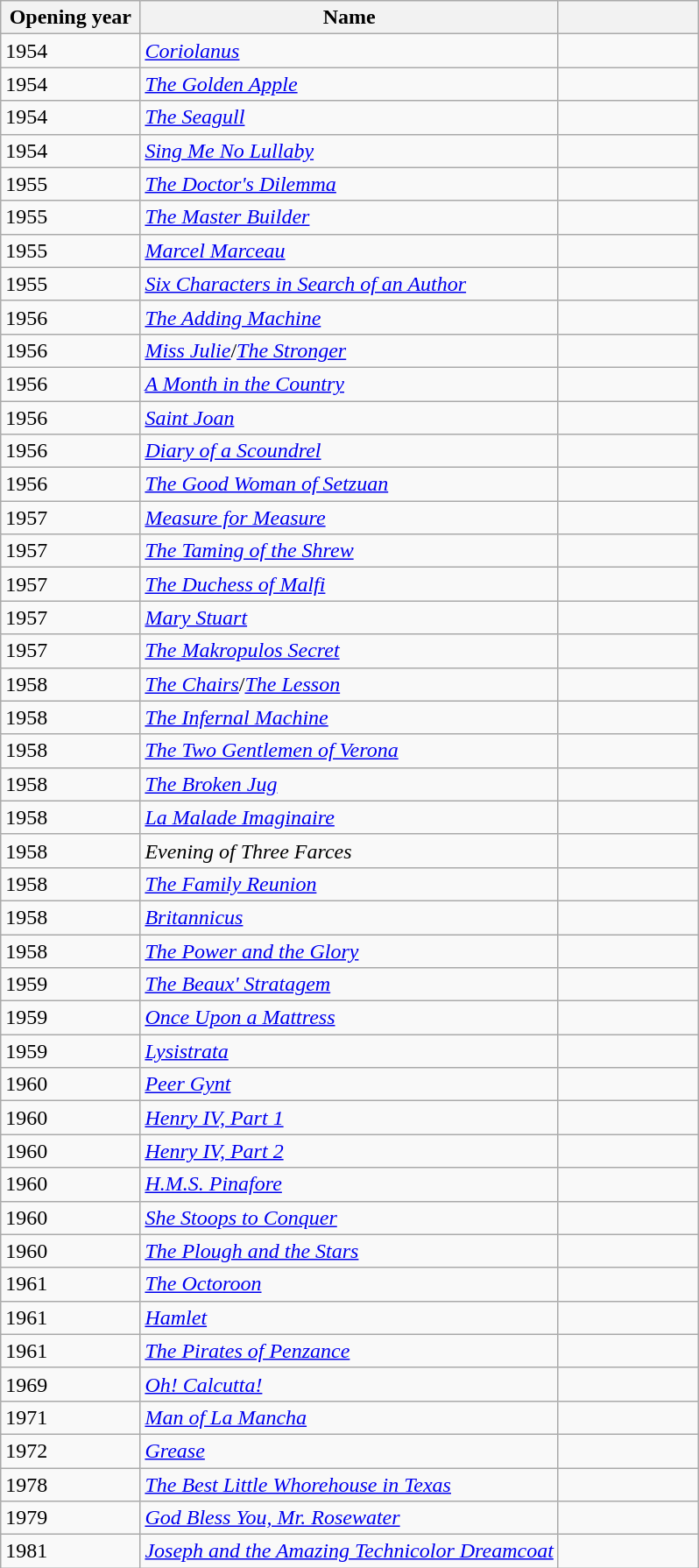<table class="wikitable sortable collapsible">
<tr>
<th width=20% scope="col">Opening year</th>
<th width=60% scope="col">Name</th>
<th width=20% scope="col" class="unsortable"></th>
</tr>
<tr>
<td>1954</td>
<td><em><a href='#'>Coriolanus</a></em></td>
<td></td>
</tr>
<tr>
<td>1954</td>
<td><em><a href='#'>The Golden Apple</a></em></td>
<td></td>
</tr>
<tr>
<td>1954</td>
<td><em><a href='#'>The Seagull</a></em></td>
<td></td>
</tr>
<tr>
<td>1954</td>
<td><em><a href='#'>Sing Me No Lullaby</a></em></td>
<td></td>
</tr>
<tr>
<td>1955</td>
<td><em><a href='#'>The Doctor's Dilemma</a></em></td>
<td></td>
</tr>
<tr>
<td>1955</td>
<td><em><a href='#'>The Master Builder</a></em></td>
<td></td>
</tr>
<tr>
<td>1955</td>
<td><em><a href='#'>Marcel Marceau</a></em></td>
<td></td>
</tr>
<tr>
<td>1955</td>
<td><em><a href='#'>Six Characters in Search of an Author</a></em></td>
<td></td>
</tr>
<tr>
<td>1956</td>
<td><em><a href='#'>The Adding Machine</a></em></td>
<td></td>
</tr>
<tr>
<td>1956</td>
<td><em><a href='#'>Miss Julie</a></em>/<em><a href='#'>The Stronger</a></em></td>
<td></td>
</tr>
<tr>
<td>1956</td>
<td><em><a href='#'>A Month in the Country</a></em></td>
<td></td>
</tr>
<tr>
<td>1956</td>
<td><em><a href='#'>Saint Joan</a></em></td>
<td></td>
</tr>
<tr>
<td>1956</td>
<td><em><a href='#'>Diary of a Scoundrel</a></em></td>
<td></td>
</tr>
<tr>
<td>1956</td>
<td><em><a href='#'>The Good Woman of Setzuan</a></em></td>
<td></td>
</tr>
<tr>
<td>1957</td>
<td><em><a href='#'>Measure for Measure</a></em></td>
<td></td>
</tr>
<tr>
<td>1957</td>
<td><em><a href='#'>The Taming of the Shrew</a></em></td>
<td></td>
</tr>
<tr>
<td>1957</td>
<td><em><a href='#'>The Duchess of Malfi</a></em></td>
<td></td>
</tr>
<tr>
<td>1957</td>
<td><em><a href='#'>Mary Stuart</a></em></td>
<td></td>
</tr>
<tr>
<td>1957</td>
<td><em><a href='#'>The Makropulos Secret</a></em></td>
<td></td>
</tr>
<tr>
<td>1958</td>
<td><em><a href='#'>The Chairs</a></em>/<em><a href='#'>The Lesson</a></em></td>
<td></td>
</tr>
<tr>
<td>1958</td>
<td><em><a href='#'>The Infernal Machine</a></em></td>
<td></td>
</tr>
<tr>
<td>1958</td>
<td><em><a href='#'>The Two Gentlemen of Verona</a></em></td>
<td></td>
</tr>
<tr>
<td>1958</td>
<td><em><a href='#'>The Broken Jug</a></em></td>
<td></td>
</tr>
<tr>
<td>1958</td>
<td><em><a href='#'>La Malade Imaginaire</a></em></td>
<td></td>
</tr>
<tr>
<td>1958</td>
<td><em>Evening of Three Farces</em></td>
<td></td>
</tr>
<tr>
<td>1958</td>
<td><em><a href='#'>The Family Reunion</a></em></td>
<td></td>
</tr>
<tr>
<td>1958</td>
<td><em><a href='#'>Britannicus</a></em></td>
<td></td>
</tr>
<tr>
<td>1958</td>
<td><em><a href='#'>The Power and the Glory</a></em></td>
<td></td>
</tr>
<tr>
<td>1959</td>
<td><em><a href='#'>The Beaux' Stratagem</a></em></td>
<td></td>
</tr>
<tr>
<td>1959</td>
<td><em><a href='#'>Once Upon a Mattress</a></em></td>
<td></td>
</tr>
<tr>
<td>1959</td>
<td><em><a href='#'>Lysistrata</a></em></td>
<td></td>
</tr>
<tr>
<td>1960</td>
<td><em><a href='#'>Peer Gynt</a></em></td>
<td></td>
</tr>
<tr>
<td>1960</td>
<td><em><a href='#'>Henry IV, Part 1</a></em></td>
<td></td>
</tr>
<tr>
<td>1960</td>
<td><em><a href='#'>Henry IV, Part 2</a></em></td>
<td></td>
</tr>
<tr>
<td>1960</td>
<td><em><a href='#'>H.M.S. Pinafore</a></em></td>
<td></td>
</tr>
<tr>
<td>1960</td>
<td><em><a href='#'>She Stoops to Conquer</a></em></td>
<td></td>
</tr>
<tr>
<td>1960</td>
<td><em><a href='#'>The Plough and the Stars</a></em></td>
<td></td>
</tr>
<tr>
<td>1961</td>
<td><em><a href='#'>The Octoroon</a></em></td>
<td></td>
</tr>
<tr>
<td>1961</td>
<td><em><a href='#'>Hamlet</a></em></td>
<td></td>
</tr>
<tr>
<td>1961</td>
<td><em><a href='#'>The Pirates of Penzance</a></em></td>
<td></td>
</tr>
<tr>
<td>1969</td>
<td><em><a href='#'>Oh! Calcutta!</a></em></td>
<td></td>
</tr>
<tr>
<td>1971</td>
<td><em><a href='#'>Man of La Mancha</a></em></td>
<td></td>
</tr>
<tr>
<td>1972</td>
<td><em><a href='#'>Grease</a></em></td>
<td></td>
</tr>
<tr>
<td>1978</td>
<td><em><a href='#'>The Best Little Whorehouse in Texas</a></em></td>
<td></td>
</tr>
<tr>
<td>1979</td>
<td><em><a href='#'>God Bless You, Mr. Rosewater</a></em></td>
<td></td>
</tr>
<tr>
<td>1981</td>
<td><em><a href='#'>Joseph and the Amazing Technicolor Dreamcoat</a></em></td>
<td></td>
</tr>
</table>
